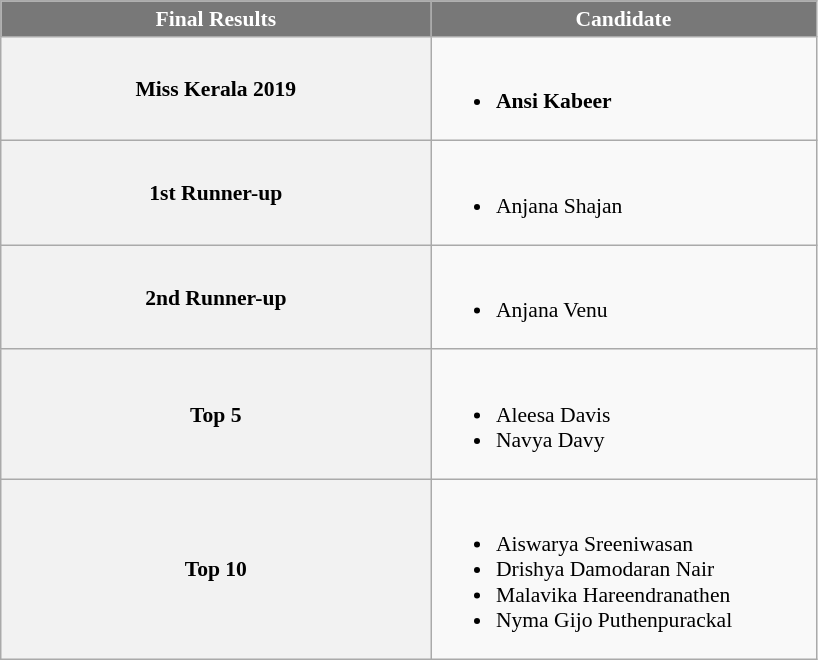<table class="wikitable sortable" style="font-size: 90%;">
<tr>
<th width="280" style="background-color:#787878;color:#FFFFFF;">Final Results</th>
<th width="250" style="background-color:#787878;color:#FFFFFF;">Candidate</th>
</tr>
<tr>
<th>Miss Kerala 2019</th>
<td><br><ul><li><strong>Ansi Kabeer</strong></li></ul></td>
</tr>
<tr>
<th>1st Runner-up</th>
<td><br><ul><li>Anjana Shajan</li></ul></td>
</tr>
<tr>
<th>2nd Runner-up</th>
<td><br><ul><li>Anjana Venu</li></ul></td>
</tr>
<tr>
<th>Top 5</th>
<td><br><ul><li>Aleesa Davis</li><li>Navya Davy</li></ul></td>
</tr>
<tr>
<th>Top 10</th>
<td><br><ul><li>Aiswarya Sreeniwasan</li><li>Drishya Damodaran Nair</li><li>Malavika Hareendranathen</li><li>Nyma Gijo Puthenpurackal</li></ul></td>
</tr>
</table>
